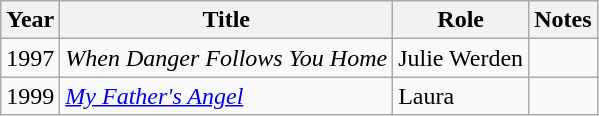<table class="wikitable sortable">
<tr>
<th>Year</th>
<th>Title</th>
<th>Role</th>
<th class="unsortable">Notes</th>
</tr>
<tr>
<td>1997</td>
<td><em>When Danger Follows You Home</em></td>
<td>Julie Werden</td>
<td></td>
</tr>
<tr>
<td>1999</td>
<td><em><a href='#'>My Father's Angel</a></em></td>
<td>Laura</td>
<td></td>
</tr>
</table>
